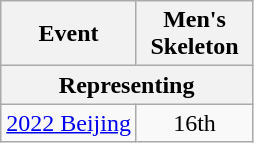<table class="wikitable" style="text-align: center;">
<tr ">
<th>Event</th>
<th style="width:70px;">Men's Skeleton</th>
</tr>
<tr>
<th colspan=3>Representing </th>
</tr>
<tr>
<td align=left> <a href='#'>2022 Beijing</a></td>
<td>16th</td>
</tr>
</table>
